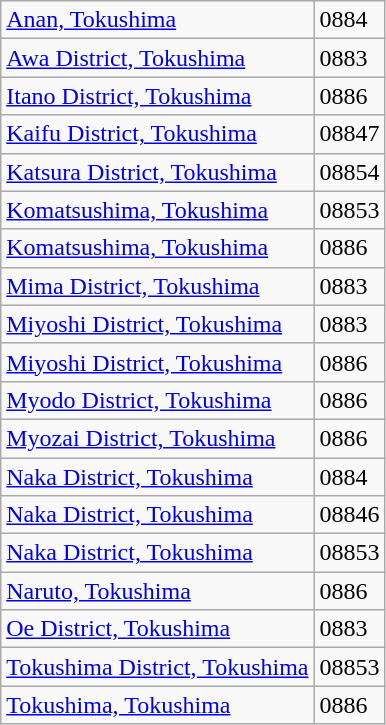<table class="wikitable">
<tr>
<td><a href='#'>Anan, Tokushima</a></td>
<td>0884</td>
</tr>
<tr>
<td><a href='#'>Awa District, Tokushima</a></td>
<td>0883</td>
</tr>
<tr>
<td><a href='#'>Itano District, Tokushima</a></td>
<td>0886</td>
</tr>
<tr>
<td><a href='#'>Kaifu District, Tokushima</a></td>
<td>08847</td>
</tr>
<tr>
<td><a href='#'>Katsura District, Tokushima</a></td>
<td>08854</td>
</tr>
<tr>
<td><a href='#'>Komatsushima, Tokushima</a></td>
<td>08853</td>
</tr>
<tr>
<td><a href='#'>Komatsushima, Tokushima</a></td>
<td>0886</td>
</tr>
<tr>
<td><a href='#'>Mima District, Tokushima</a></td>
<td>0883</td>
</tr>
<tr>
<td><a href='#'>Miyoshi District, Tokushima</a></td>
<td>0883</td>
</tr>
<tr>
<td><a href='#'>Miyoshi District, Tokushima</a></td>
<td>0886</td>
</tr>
<tr>
<td><a href='#'>Myodo District, Tokushima</a></td>
<td>0886</td>
</tr>
<tr>
<td><a href='#'>Myozai District, Tokushima</a></td>
<td>0886</td>
</tr>
<tr>
<td><a href='#'>Naka District, Tokushima</a></td>
<td>0884</td>
</tr>
<tr>
<td><a href='#'>Naka District, Tokushima</a></td>
<td>08846</td>
</tr>
<tr>
<td><a href='#'>Naka District, Tokushima</a></td>
<td>08853</td>
</tr>
<tr>
<td><a href='#'>Naruto, Tokushima</a></td>
<td>0886</td>
</tr>
<tr>
<td><a href='#'>Oe District, Tokushima</a></td>
<td>0883</td>
</tr>
<tr>
<td><a href='#'>Tokushima District, Tokushima</a></td>
<td>08853</td>
</tr>
<tr>
<td><a href='#'>Tokushima, Tokushima</a></td>
<td>0886</td>
</tr>
</table>
